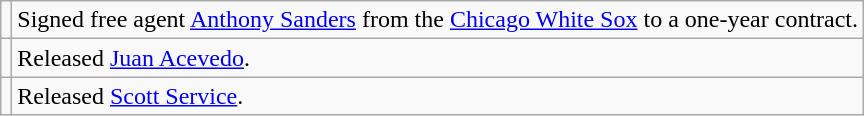<table class="wikitable">
<tr>
<td></td>
<td>Signed free agent <a href='#'>Anthony Sanders</a> from the <a href='#'>Chicago White Sox</a> to a one-year contract.</td>
</tr>
<tr>
<td></td>
<td>Released <a href='#'>Juan Acevedo</a>.</td>
</tr>
<tr>
<td></td>
<td>Released <a href='#'>Scott Service</a>.</td>
</tr>
</table>
